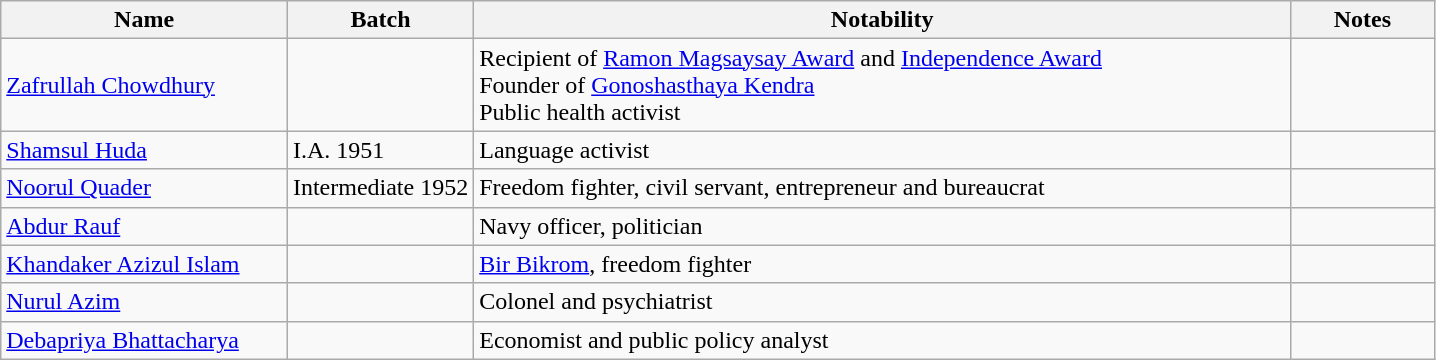<table class="wikitable col2center col4center">
<tr>
<th style="width:20%;">Name</th>
<th style="width:13%;">Batch</th>
<th style="width:57%;">Notability</th>
<th style="width:10%;">Notes</th>
</tr>
<tr>
<td><a href='#'>Zafrullah Chowdhury</a></td>
<td></td>
<td>Recipient of <a href='#'>Ramon Magsaysay Award</a> and <a href='#'>Independence Award</a><br>Founder of <a href='#'>Gonoshasthaya Kendra</a><br>Public health activist</td>
<td></td>
</tr>
<tr>
<td><a href='#'>Shamsul Huda</a></td>
<td>I.A. 1951</td>
<td>Language activist</td>
<td></td>
</tr>
<tr>
<td><a href='#'>Noorul Quader</a></td>
<td>Intermediate 1952</td>
<td>Freedom fighter, civil servant, entrepreneur and bureaucrat</td>
<td></td>
</tr>
<tr>
<td><a href='#'>Abdur Rauf</a></td>
<td></td>
<td>Navy officer, politician</td>
<td></td>
</tr>
<tr>
<td><a href='#'>Khandaker Azizul Islam</a></td>
<td></td>
<td><a href='#'>Bir Bikrom</a>, freedom fighter</td>
<td></td>
</tr>
<tr>
<td><a href='#'>Nurul Azim</a></td>
<td></td>
<td>Colonel and psychiatrist</td>
<td></td>
</tr>
<tr>
<td><a href='#'>Debapriya Bhattacharya</a></td>
<td></td>
<td>Economist and public policy analyst</td>
<td></td>
</tr>
</table>
